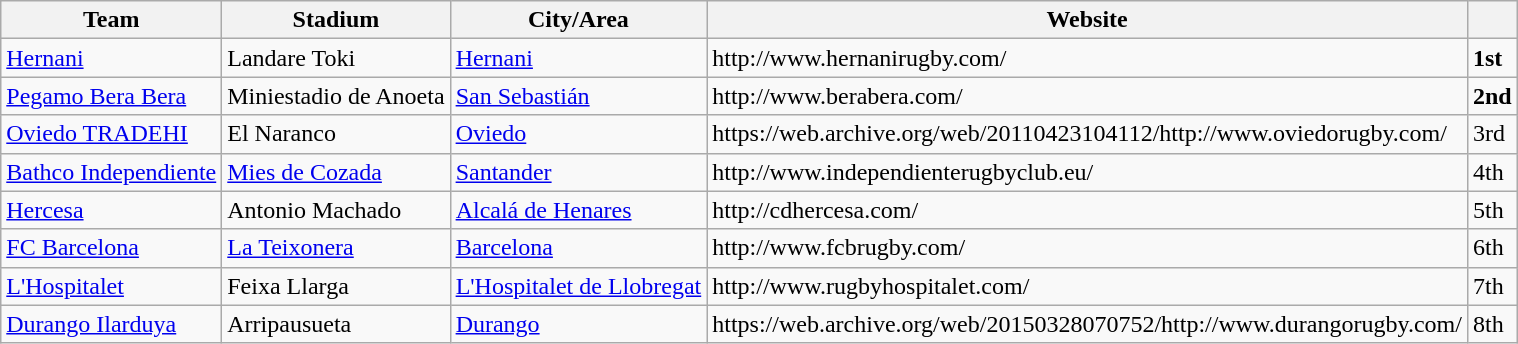<table class="wikitable sortable">
<tr>
<th>Team</th>
<th>Stadium</th>
<th>City/Area</th>
<th>Website</th>
<th></th>
</tr>
<tr>
<td><a href='#'>Hernani</a></td>
<td>Landare Toki</td>
<td><a href='#'>Hernani</a></td>
<td>http://www.hernanirugby.com/ </td>
<td><strong>1st</strong></td>
</tr>
<tr>
<td><a href='#'>Pegamo Bera Bera</a></td>
<td>Miniestadio de Anoeta</td>
<td><a href='#'>San Sebastián</a></td>
<td>http://www.berabera.com/</td>
<td><strong>2nd</strong></td>
</tr>
<tr>
<td><a href='#'>Oviedo TRADEHI</a></td>
<td>El Naranco</td>
<td><a href='#'>Oviedo</a></td>
<td>https://web.archive.org/web/20110423104112/http://www.oviedorugby.com/</td>
<td>3rd</td>
</tr>
<tr>
<td><a href='#'>Bathco Independiente</a></td>
<td><a href='#'>Mies de Cozada</a></td>
<td><a href='#'>Santander</a></td>
<td>http://www.independienterugbyclub.eu/</td>
<td>4th</td>
</tr>
<tr>
<td><a href='#'>Hercesa</a></td>
<td>Antonio Machado</td>
<td><a href='#'>Alcalá de Henares</a></td>
<td>http://cdhercesa.com/</td>
<td>5th</td>
</tr>
<tr>
<td><a href='#'>FC Barcelona</a></td>
<td><a href='#'>La Teixonera</a></td>
<td><a href='#'>Barcelona</a></td>
<td>http://www.fcbrugby.com/</td>
<td>6th</td>
</tr>
<tr>
<td><a href='#'>L'Hospitalet</a></td>
<td>Feixa Llarga</td>
<td><a href='#'>L'Hospitalet de Llobregat</a></td>
<td>http://www.rugbyhospitalet.com/</td>
<td>7th</td>
</tr>
<tr>
<td><a href='#'>Durango Ilarduya</a></td>
<td>Arripausueta</td>
<td><a href='#'>Durango</a></td>
<td>https://web.archive.org/web/20150328070752/http://www.durangorugby.com/</td>
<td>8th</td>
</tr>
</table>
